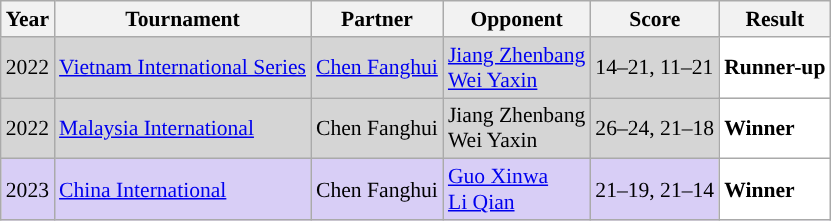<table class="sortable wikitable" style="font-size: 90%;">
<tr>
<th>Year</th>
<th>Tournament</th>
<th>Partner</th>
<th>Opponent</th>
<th>Score</th>
<th>Result</th>
</tr>
<tr style="background:#D5D5D5">
<td align="center">2022</td>
<td align="left"><a href='#'>Vietnam International Series</a></td>
<td align="left"> <a href='#'>Chen Fanghui</a></td>
<td align="left"> <a href='#'>Jiang Zhenbang</a><br> <a href='#'>Wei Yaxin</a></td>
<td align="left">14–21, 11–21</td>
<td style="text-align:left; background:white"> <strong>Runner-up</strong></td>
</tr>
<tr style="background:#D5D5D5">
<td align="center">2022</td>
<td align="left"><a href='#'>Malaysia International</a></td>
<td align="left"> Chen Fanghui</td>
<td align="left"> Jiang Zhenbang<br> Wei Yaxin</td>
<td align="left">26–24, 21–18</td>
<td style="text-align:left; background:white"> <strong>Winner</strong></td>
</tr>
<tr style="background:#D8CEF6">
<td align="center">2023</td>
<td align="left"><a href='#'>China International</a></td>
<td align="left"> Chen Fanghui</td>
<td align="left"> <a href='#'>Guo Xinwa</a><br> <a href='#'>Li Qian</a></td>
<td align="left">21–19, 21–14</td>
<td style="text-align:left; background:white"> <strong>Winner</strong></td>
</tr>
</table>
